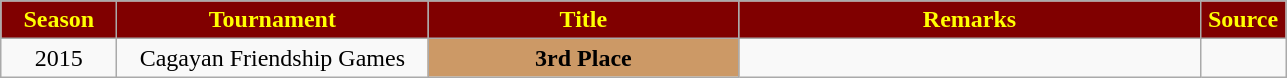<table class="wikitable">
<tr>
<th width=70px style="background: maroon; color: yellow; text-align=center"><strong>Season</strong></th>
<th width=200px style="background: maroon; color: yellow;"><strong>Tournament</strong></th>
<th width=200px style="background: maroon; color: yellow"><strong>Title</strong></th>
<th width=300px style="background: maroon; color: yellow"><strong>Remarks</strong></th>
<th width=50px style="background: maroon; color: yellow"><strong>Source</strong></th>
</tr>
<tr align=center>
<td>2015</td>
<td>Cagayan Friendship Games</td>
<td style="background:#c96;"><strong>3rd Place</strong></td>
<td></td>
<td></td>
</tr>
</table>
